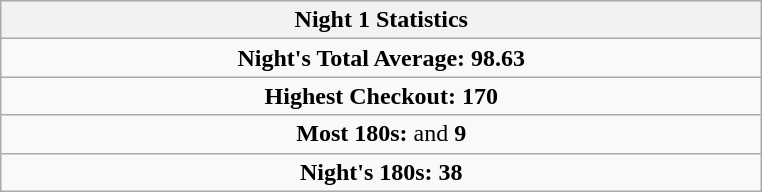<table class=wikitable style="text-align:center">
<tr>
<th width=500>Night 1 Statistics</th>
</tr>
<tr align=center>
<td colspan="3"><strong>Night's Total Average: </strong> <strong>98.63</strong></td>
</tr>
<tr align=center>
<td colspan="3"><strong>Highest Checkout:</strong>  <strong>170</strong></td>
</tr>
<tr align=center>
<td colspan="3"><strong>Most 180s:</strong>  and  <strong>9</strong></td>
</tr>
<tr align=center>
<td colspan="3"><strong>Night's 180s:</strong> <strong>38</strong></td>
</tr>
</table>
